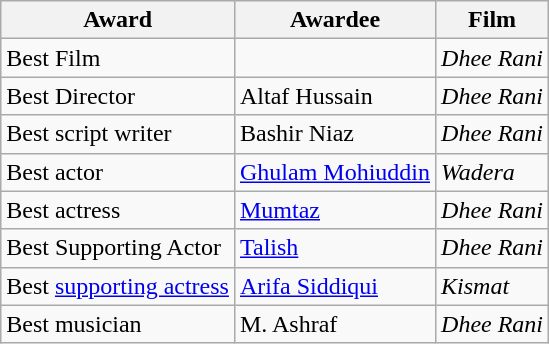<table class="wikitable">
<tr>
<th>Award</th>
<th>Awardee</th>
<th>Film</th>
</tr>
<tr>
<td>Best Film</td>
<td></td>
<td><em>Dhee Rani</em></td>
</tr>
<tr>
<td>Best Director</td>
<td>Altaf Hussain</td>
<td><em>Dhee Rani</em></td>
</tr>
<tr>
<td>Best script writer</td>
<td>Bashir Niaz</td>
<td><em>Dhee Rani</em></td>
</tr>
<tr>
<td>Best actor</td>
<td><a href='#'>Ghulam Mohiuddin</a></td>
<td><em>Wadera</em></td>
</tr>
<tr>
<td>Best actress</td>
<td><a href='#'>Mumtaz</a></td>
<td><em>Dhee Rani</em></td>
</tr>
<tr>
<td>Best Supporting Actor</td>
<td><a href='#'>Talish</a></td>
<td><em>Dhee Rani</em></td>
</tr>
<tr>
<td>Best <a href='#'>supporting actress</a></td>
<td><a href='#'>Arifa Siddiqui</a></td>
<td><em>Kismat</em></td>
</tr>
<tr>
<td>Best musician</td>
<td>M. Ashraf</td>
<td><em>Dhee Rani</em></td>
</tr>
</table>
